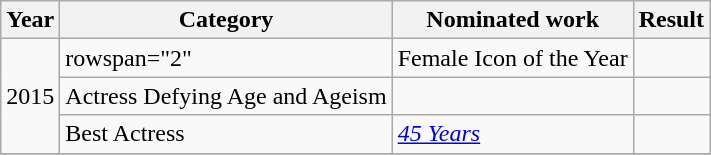<table class="wikitable sortable">
<tr>
<th>Year</th>
<th>Category</th>
<th>Nominated work</th>
<th>Result</th>
</tr>
<tr>
<td rowspan="3">2015</td>
<td>rowspan="2" </td>
<td>Female Icon of the Year</td>
<td></td>
</tr>
<tr>
<td>Actress Defying Age and Ageism</td>
<td></td>
</tr>
<tr>
<td>Best Actress</td>
<td><em><a href='#'>45 Years</a></em></td>
<td></td>
</tr>
<tr>
</tr>
</table>
